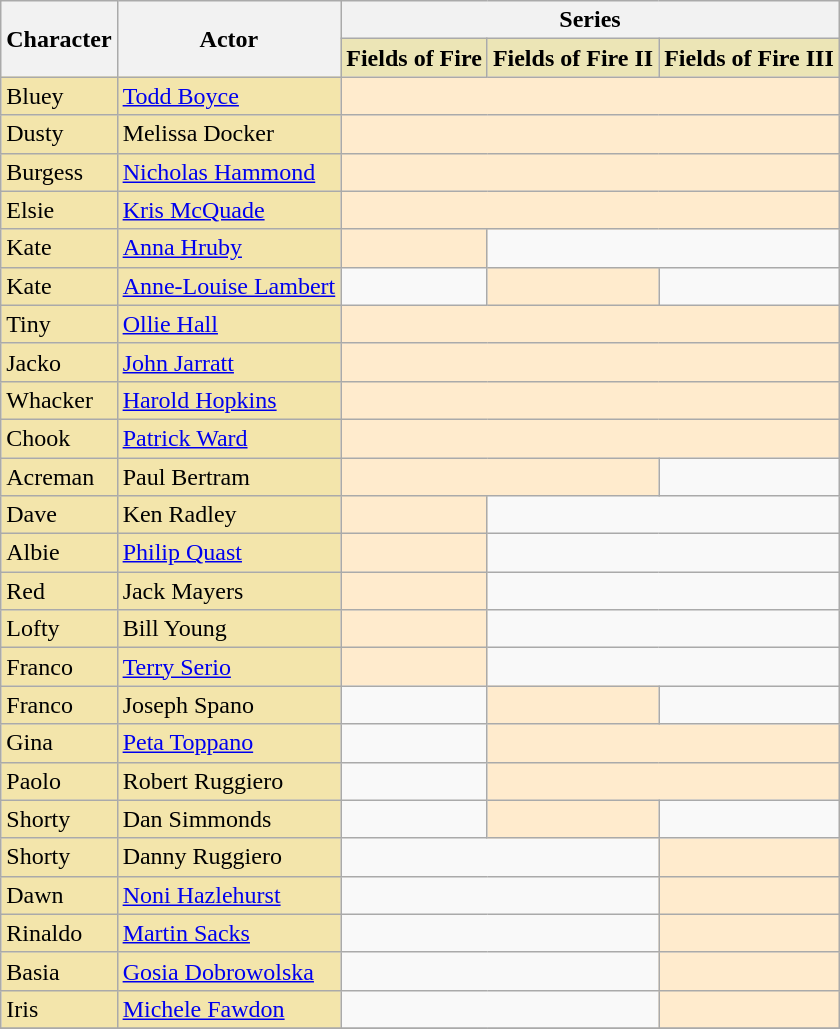<table class="wikitable">
<tr>
<th rowspan="2" style=”background:#ECE5B6”>Character</th>
<th rowspan="2" style=”background:#ECE5B6”>Actor</th>
<th colspan="3" style=”background:#ECE5B6”>Series</th>
</tr>
<tr>
<th scope="col" style="background:#ECE5B6">Fields of Fire</th>
<th scope="col" style="background:#ECE5B6">Fields of Fire II</th>
<th scope="col" style="background:#ECE5B6">Fields of Fire III</th>
</tr>
<tr>
<td scope="col" colspan="1" style="background:#F3E5AB">Bluey</td>
<td scope="col" colspan="1" style="background:#F3E5AB"><a href='#'>Todd Boyce</a></td>
<td scope="col" colspan="3" style="background:#FFEBCD"></td>
</tr>
<tr>
<td scope="col" colspan="1" style="background:#F3E5AB">Dusty</td>
<td scope="col" colspan="1" style="background:#F3E5AB">Melissa Docker</td>
<td scope="col" colspan="3" style="background:#FFEBCD"></td>
</tr>
<tr>
<td scope="col" colspan="1" style="background:#F3E5AB">Burgess</td>
<td scope="col" colspan="1" style="background:#F3E5AB"><a href='#'>Nicholas Hammond</a></td>
<td scope="col" colspan="3" style="background:#FFEBCD"></td>
</tr>
<tr>
<td scope="col" colspan="1" style="background:#F3E5AB">Elsie</td>
<td scope="col" colspan="1" style="background:#F3E5AB"><a href='#'>Kris McQuade</a></td>
<td scope="col" colspan="3" style="background:#FFEBCD"></td>
</tr>
<tr>
<td scope="col" colspan="1" style="background:#F3E5AB">Kate</td>
<td scope="col" colspan="1" style="background:#F3E5AB"><a href='#'>Anna Hruby</a></td>
<td scope="col" colspan="1" style="background:#FFEBCD"></td>
<td scope="col" colspan="2"></td>
</tr>
<tr>
<td scope="col" colspan="1" style="background:#F3E5AB">Kate</td>
<td scope="col" colspan="1" style="background:#F3E5AB"><a href='#'>Anne-Louise Lambert</a></td>
<td scope="col" colspan="1"></td>
<td scope="col" colspan="1" style="background:#FFEBCD"></td>
<td scope="col" colspan="1"></td>
</tr>
<tr>
<td scope="col" colspan="1" style="background:#F3E5AB">Tiny</td>
<td scope="col" colspan="1" style="background:#F3E5AB"><a href='#'>Ollie Hall</a></td>
<td scope="col" colspan="3" style="background:#FFEBCD"></td>
</tr>
<tr>
<td scope="col" colspan="1" style="background:#F3E5AB">Jacko</td>
<td scope="col" colspan="1" style="background:#F3E5AB"><a href='#'>John Jarratt</a></td>
<td scope="col" colspan="3" style="background:#FFEBCD"></td>
</tr>
<tr>
<td scope="col" colspan="1" style="background:#F3E5AB">Whacker</td>
<td scope="col" colspan="1" style="background:#F3E5AB"><a href='#'>Harold Hopkins</a></td>
<td scope="col" colspan="3" style="background:#FFEBCD"></td>
</tr>
<tr>
<td scope="col" colspan="1" style="background:#F3E5AB">Chook</td>
<td scope="col" colspan="1" style="background:#F3E5AB"><a href='#'>Patrick Ward</a></td>
<td scope="col" colspan="3" style="background:#FFEBCD"></td>
</tr>
<tr>
<td scope="col" colspan="1" style="background:#F3E5AB">Acreman</td>
<td scope="col" colspan="1" style="background:#F3E5AB">Paul Bertram</td>
<td scope="col" colspan="2" style="background:#FFEBCD"></td>
<td scope="col" colspan="1"></td>
</tr>
<tr>
<td scope="col" colspan="1" style="background:#F3E5AB">Dave</td>
<td scope="col" colspan="1" style="background:#F3E5AB">Ken Radley</td>
<td scope="col" colspan="1" style="background:#FFEBCD"></td>
<td scope="col" colspan="2"></td>
</tr>
<tr>
<td scope="col" colspan="1" style="background:#F3E5AB">Albie</td>
<td scope="col" colspan="1" style="background:#F3E5AB"><a href='#'>Philip Quast</a></td>
<td scope="col" colspan="1" style="background:#FFEBCD"></td>
<td scope="col" colspan="2"></td>
</tr>
<tr>
<td scope="col" colspan="1" style="background:#F3E5AB">Red</td>
<td scope="col" colspan="1" style="background:#F3E5AB">Jack Mayers</td>
<td scope="col" colspan="1" style="background:#FFEBCD"></td>
<td scope="col" colspan="2"></td>
</tr>
<tr>
<td scope="col" colspan="1" style="background:#F3E5AB">Lofty</td>
<td scope="col" colspan="1" style="background:#F3E5AB">Bill Young</td>
<td scope="col" colspan="1" style="background:#FFEBCD"></td>
<td scope="col" colspan="2"></td>
</tr>
<tr>
<td scope="col" colspan="1" style="background:#F3E5AB">Franco</td>
<td scope="col" colspan="1" style="background:#F3E5AB"><a href='#'>Terry Serio</a></td>
<td scope="col" colspan="1" style="background:#FFEBCD"></td>
<td scope="col" colspan="2"></td>
</tr>
<tr>
<td scope="col" colspan="1" style="background:#F3E5AB">Franco</td>
<td scope="col" colspan="1" style="background:#F3E5AB">Joseph Spano</td>
<td scope="col" colspan="1"></td>
<td scope="col" colspan="1" style="background:#FFEBCD"></td>
<td scope="col" colspan="1"></td>
</tr>
<tr>
<td scope="col" colspan="1" style="background:#F3E5AB">Gina</td>
<td scope="col" colspan="1" style="background:#F3E5AB"><a href='#'>Peta Toppano</a></td>
<td scope="col" colspan="1"></td>
<td scope="col" colspan="2" style="background:#FFEBCD"></td>
</tr>
<tr>
<td scope="col" colspan="1" style="background:#F3E5AB">Paolo</td>
<td scope="col" colspan="1" style="background:#F3E5AB">Robert Ruggiero</td>
<td scope="col" colspan="1"></td>
<td scope="col" colspan="2" style="background:#FFEBCD"></td>
</tr>
<tr>
<td scope="col" colspan="1" style="background:#F3E5AB">Shorty</td>
<td scope="col" colspan="1" style="background:#F3E5AB">Dan Simmonds</td>
<td scope="col" colspan="1"></td>
<td scope="col" colspan="1" style="background:#FFEBCD"></td>
<td scope="col" colspan="1"></td>
</tr>
<tr>
<td scope="col" colspan="1" style="background:#F3E5AB">Shorty</td>
<td scope="col" colspan="1" style="background:#F3E5AB">Danny Ruggiero</td>
<td scope="col" colspan="2"></td>
<td scope="col" colspan="1" style="background:#FFEBCD"></td>
</tr>
<tr>
<td scope="col" colspan="1" style="background:#F3E5AB">Dawn</td>
<td scope="col" colspan="1" style="background:#F3E5AB"><a href='#'>Noni Hazlehurst</a></td>
<td scope="col" colspan="2"></td>
<td scope="col" colspan="1" style="background:#FFEBCD"></td>
</tr>
<tr>
<td scope="col" colspan="1" style="background:#F3E5AB">Rinaldo</td>
<td scope="col" colspan="1" style="background:#F3E5AB"><a href='#'>Martin Sacks</a></td>
<td scope="col" colspan="2"></td>
<td scope="col" colspan="1" style="background:#FFEBCD"></td>
</tr>
<tr>
<td scope="col" colspan="1" style="background:#F3E5AB">Basia</td>
<td scope="col" colspan="1" style="background:#F3E5AB"><a href='#'>Gosia Dobrowolska</a></td>
<td scope="col" colspan="2"></td>
<td scope="col" colspan="1" style="background:#FFEBCD"></td>
</tr>
<tr>
<td scope="col" colspan="1" style="background:#F3E5AB">Iris</td>
<td scope="col" colspan="1" style="background:#F3E5AB"><a href='#'>Michele Fawdon</a></td>
<td scope="col" colspan="2"></td>
<td scope="col" colspan="1" style="background:#FFEBCD"></td>
</tr>
<tr>
</tr>
</table>
